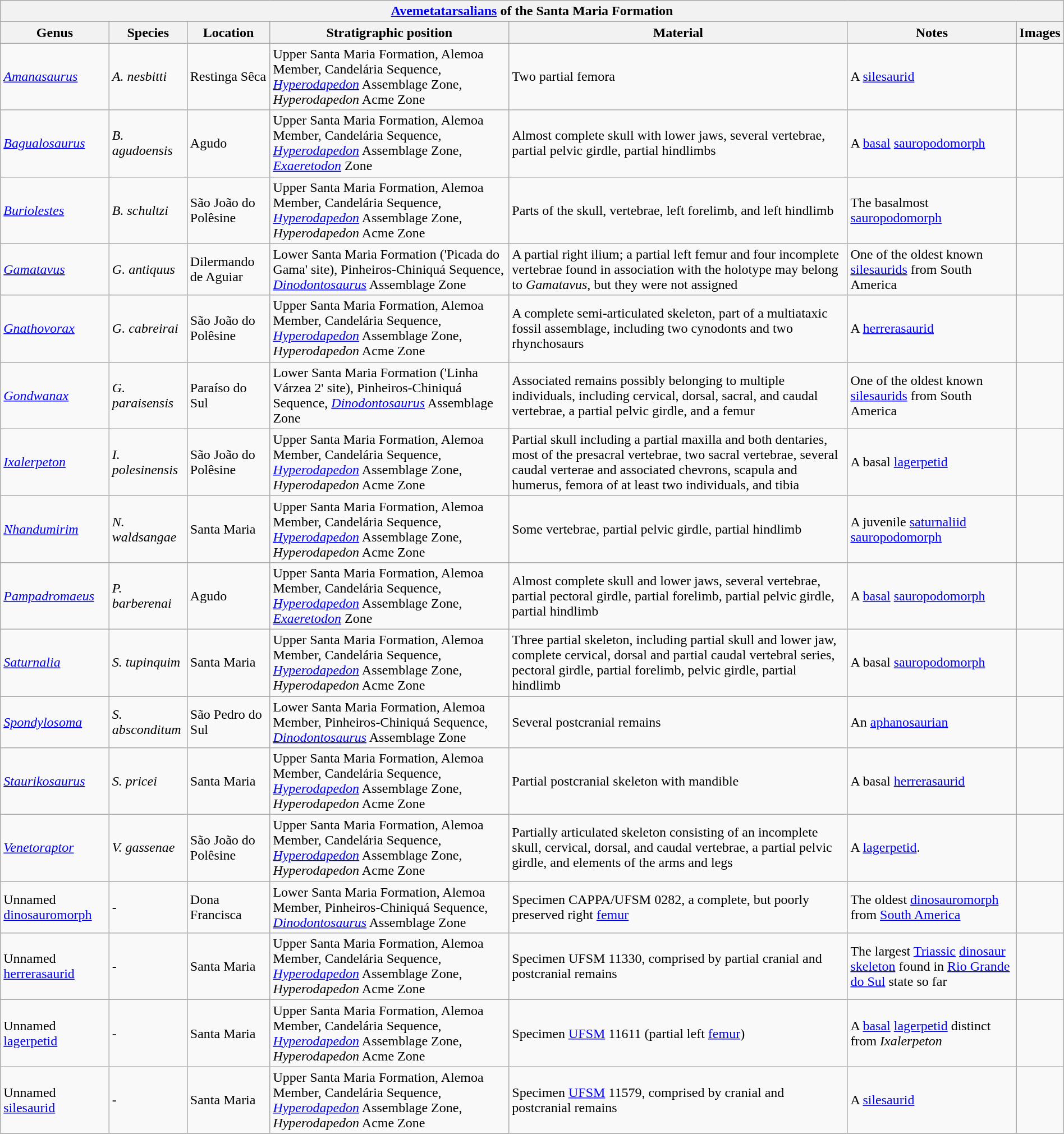<table class="wikitable" style="margin:auto;">
<tr>
<th colspan="7" style="text-align:center;"><a href='#'>Avemetatarsalians</a> of the Santa Maria Formation</th>
</tr>
<tr>
<th>Genus</th>
<th>Species</th>
<th>Location</th>
<th>Stratigraphic position</th>
<th>Material</th>
<th>Notes</th>
<th>Images</th>
</tr>
<tr>
<td><em><a href='#'>Amanasaurus</a></em> </td>
<td><em>A. nesbitti</em></td>
<td>Restinga Sêca</td>
<td>Upper Santa Maria Formation, Alemoa Member, Candelária Sequence, <em><a href='#'>Hyperodapedon</a></em> Assemblage Zone, <em>Hyperodapedon</em> Acme Zone</td>
<td>Two partial femora</td>
<td>A <a href='#'>silesaurid</a></td>
<td></td>
</tr>
<tr>
<td><em><a href='#'>Bagualosaurus</a></em></td>
<td><em>B. agudoensis</em></td>
<td>Agudo</td>
<td>Upper Santa Maria Formation, Alemoa Member, Candelária Sequence, <em><a href='#'>Hyperodapedon</a></em> Assemblage Zone, <em><a href='#'>Exaeretodon</a></em> Zone</td>
<td>Almost complete skull with lower jaws, several vertebrae, partial pelvic girdle, partial hindlimbs</td>
<td>A <a href='#'>basal</a> <a href='#'>sauropodomorph</a></td>
<td></td>
</tr>
<tr>
<td><em><a href='#'>Buriolestes</a></em></td>
<td><em>B. schultzi</em></td>
<td>São João do Polêsine</td>
<td>Upper Santa Maria Formation, Alemoa Member, Candelária Sequence, <em><a href='#'>Hyperodapedon</a></em> Assemblage Zone, <em>Hyperodapedon</em> Acme Zone</td>
<td>Parts of the skull, vertebrae, left forelimb, and left hindlimb</td>
<td>The basalmost <a href='#'>sauropodomorph</a></td>
<td></td>
</tr>
<tr>
<td><em><a href='#'>Gamatavus</a></em></td>
<td><em>G. antiquus </em></td>
<td>Dilermando de Aguiar</td>
<td>Lower Santa Maria Formation ('Picada do Gama' site), Pinheiros-Chiniquá Sequence, <em><a href='#'>Dinodontosaurus</a></em> Assemblage Zone</td>
<td>A partial right ilium; a partial left femur and four incomplete vertebrae found in association with the holotype may belong to <em>Gamatavus</em>, but they were not assigned</td>
<td>One of the oldest known <a href='#'>silesaurids</a> from South America</td>
<td></td>
</tr>
<tr>
<td><em><a href='#'>Gnathovorax</a></em></td>
<td><em>G. cabreirai</em></td>
<td>São João do Polêsine</td>
<td>Upper Santa Maria Formation, Alemoa Member, Candelária Sequence, <em><a href='#'>Hyperodapedon</a></em> Assemblage Zone, <em>Hyperodapedon</em> Acme Zone</td>
<td>A complete semi-articulated skeleton, part of a multiataxic fossil assemblage, including two cynodonts and two rhynchosaurs</td>
<td>A <a href='#'>herrerasaurid</a></td>
<td></td>
</tr>
<tr>
<td><em><a href='#'>Gondwanax</a></em></td>
<td><em>G. paraisensis</em></td>
<td>Paraíso do Sul</td>
<td>Lower Santa Maria Formation ('Linha Várzea 2' site), Pinheiros-Chiniquá Sequence, <em><a href='#'>Dinodontosaurus</a></em> Assemblage Zone</td>
<td>Associated remains possibly belonging to multiple individuals, including cervical, dorsal, sacral, and caudal vertebrae, a partial pelvic girdle, and a femur</td>
<td>One of the oldest known <a href='#'>silesaurids</a> from South America</td>
<td></td>
</tr>
<tr>
<td><em><a href='#'>Ixalerpeton</a></em></td>
<td><em>I. polesinensis</em></td>
<td>São João do Polêsine</td>
<td>Upper Santa Maria Formation, Alemoa Member, Candelária Sequence, <em><a href='#'>Hyperodapedon</a></em> Assemblage Zone, <em>Hyperodapedon</em> Acme Zone</td>
<td>Partial skull including a partial maxilla and both dentaries, most of the presacral vertebrae, two sacral vertebrae, several caudal verterae and associated chevrons, scapula and humerus, femora of at least two individuals, and tibia</td>
<td>A basal <a href='#'>lagerpetid</a></td>
<td></td>
</tr>
<tr>
<td><em><a href='#'>Nhandumirim</a></em></td>
<td><em>N. waldsangae</em></td>
<td>Santa Maria</td>
<td>Upper Santa Maria Formation, Alemoa Member, Candelária Sequence, <em><a href='#'>Hyperodapedon</a></em> Assemblage Zone, <em>Hyperodapedon</em> Acme Zone</td>
<td>Some vertebrae, partial pelvic girdle, partial hindlimb</td>
<td>A juvenile <a href='#'>saturnaliid</a> <a href='#'>sauropodomorph</a></td>
<td></td>
</tr>
<tr>
<td><em><a href='#'>Pampadromaeus</a></em></td>
<td><em>P. barberenai</em></td>
<td>Agudo</td>
<td>Upper Santa Maria Formation, Alemoa Member, Candelária Sequence, <em><a href='#'>Hyperodapedon</a></em> Assemblage Zone, <em><a href='#'>Exaeretodon</a></em> Zone</td>
<td>Almost complete skull and lower jaws, several vertebrae, partial pectoral girdle, partial forelimb, partial pelvic girdle, partial hindlimb</td>
<td>A <a href='#'>basal</a> <a href='#'>sauropodomorph</a></td>
<td></td>
</tr>
<tr>
<td><em><a href='#'>Saturnalia</a></em></td>
<td><em>S. tupinquim</em></td>
<td>Santa Maria</td>
<td>Upper Santa Maria Formation, Alemoa Member, Candelária Sequence, <em><a href='#'>Hyperodapedon</a></em> Assemblage Zone, <em>Hyperodapedon</em> Acme Zone</td>
<td>Three partial skeleton, including partial skull and lower jaw, complete cervical, dorsal and partial caudal vertebral series, pectoral girdle, partial forelimb, pelvic girdle, partial hindlimb</td>
<td>A basal <a href='#'>sauropodomorph</a></td>
<td></td>
</tr>
<tr>
<td><em><a href='#'>Spondylosoma</a></em></td>
<td><em>S. absconditum</em></td>
<td>São Pedro do Sul</td>
<td>Lower Santa Maria Formation, Alemoa Member, Pinheiros-Chiniquá Sequence, <em><a href='#'>Dinodontosaurus</a></em> Assemblage Zone</td>
<td>Several postcranial remains</td>
<td>An <a href='#'>aphanosaurian</a></td>
<td></td>
</tr>
<tr>
<td><em><a href='#'>Staurikosaurus</a></em></td>
<td><em>S. pricei</em></td>
<td>Santa Maria</td>
<td>Upper Santa Maria Formation, Alemoa Member, Candelária Sequence, <em><a href='#'>Hyperodapedon</a></em> Assemblage Zone, <em>Hyperodapedon</em> Acme Zone</td>
<td>Partial postcranial skeleton with mandible</td>
<td>A basal <a href='#'>herrerasaurid</a></td>
<td></td>
</tr>
<tr>
<td><em><a href='#'>Venetoraptor</a></em></td>
<td><em>V. gassenae</em></td>
<td>São João do Polêsine</td>
<td>Upper Santa Maria Formation, Alemoa Member, Candelária Sequence, <em><a href='#'>Hyperodapedon</a></em> Assemblage Zone, <em>Hyperodapedon</em> Acme Zone</td>
<td>Partially articulated skeleton consisting of an incomplete skull, cervical, dorsal, and caudal vertebrae, a partial pelvic girdle, and elements of the arms and legs</td>
<td>A <a href='#'>lagerpetid</a>.</td>
<td></td>
</tr>
<tr>
<td>Unnamed <a href='#'>dinosauromorph</a></td>
<td>-</td>
<td>Dona Francisca</td>
<td>Lower Santa Maria Formation, Alemoa Member, Pinheiros-Chiniquá Sequence, <em><a href='#'>Dinodontosaurus</a></em> Assemblage Zone</td>
<td>Specimen CAPPA/UFSM 0282, a complete, but poorly preserved right <a href='#'>femur</a></td>
<td>The oldest <a href='#'>dinosauromorph</a> from <a href='#'>South America</a></td>
<td></td>
</tr>
<tr>
<td>Unnamed <a href='#'>herrerasaurid</a></td>
<td>-</td>
<td>Santa Maria</td>
<td>Upper Santa Maria Formation, Alemoa Member, Candelária Sequence, <em><a href='#'>Hyperodapedon</a></em> Assemblage Zone, <em>Hyperodapedon</em> Acme Zone</td>
<td>Specimen UFSM 11330, comprised by partial cranial and postcranial remains</td>
<td>The largest <a href='#'>Triassic</a> <a href='#'>dinosaur</a> <a href='#'>skeleton</a> found in <a href='#'>Rio Grande do Sul</a> state so far</td>
<td></td>
</tr>
<tr>
<td>Unnamed <a href='#'>lagerpetid</a></td>
<td>-</td>
<td>Santa Maria</td>
<td>Upper Santa Maria Formation, Alemoa Member, Candelária Sequence, <em><a href='#'>Hyperodapedon</a></em> Assemblage Zone, <em>Hyperodapedon</em> Acme Zone</td>
<td>Specimen <a href='#'>UFSM</a> 11611 (partial left <a href='#'>femur</a>)</td>
<td>A <a href='#'>basal</a> <a href='#'>lagerpetid</a> distinct from <em>Ixalerpeton</em></td>
<td></td>
</tr>
<tr>
<td>Unnamed <a href='#'>silesaurid</a></td>
<td>-</td>
<td>Santa Maria</td>
<td>Upper Santa Maria Formation, Alemoa Member, Candelária Sequence, <em><a href='#'>Hyperodapedon</a></em> Assemblage Zone, <em>Hyperodapedon</em> Acme Zone</td>
<td>Specimen <a href='#'>UFSM</a> 11579, comprised by cranial and postcranial remains</td>
<td>A <a href='#'>silesaurid</a></td>
<td></td>
</tr>
<tr>
</tr>
</table>
